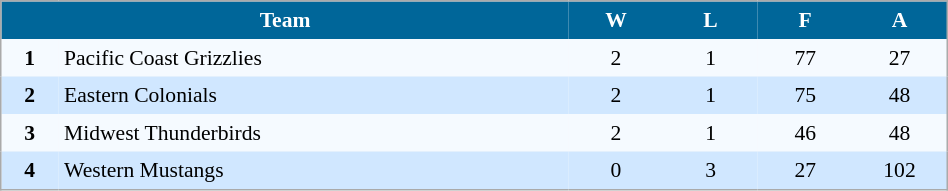<table align=center cellpadding="4" cellspacing="0" style="background: #f9f9f9; border: 1px #aaa solid; border-collapse: collapse; font-size: 90%;" width=50%>
<tr align=center bgcolor=#006699 style="color:white;">
<th width=30% colspan=2>Team</th>
<th width=5%>W</th>
<th width=5%>L</th>
<th width=5%>F</th>
<th width=5%>A</th>
</tr>
<tr align=center bgcolor=#F5FAFF>
<td><strong>1</strong></td>
<td align=left>Pacific Coast Grizzlies</td>
<td>2</td>
<td>1</td>
<td>77</td>
<td>27</td>
</tr>
<tr align=center bgcolor=#D0E7FF>
<td><strong>2</strong></td>
<td align=left>Eastern Colonials</td>
<td>2</td>
<td>1</td>
<td>75</td>
<td>48</td>
</tr>
<tr align=center bgcolor=#F5FAFF>
<td><strong>3</strong></td>
<td align=left>Midwest Thunderbirds</td>
<td>2</td>
<td>1</td>
<td>46</td>
<td>48</td>
</tr>
<tr align=center bgcolor=#D0E7FF>
<td><strong>4</strong></td>
<td align=left>Western Mustangs</td>
<td>0</td>
<td>3</td>
<td>27</td>
<td>102</td>
</tr>
<tr align=center bgcolor=#F5FAFF>
</tr>
</table>
